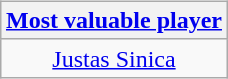<table style="width:100%;">
<tr>
<td valign=top align=right width=33%><br>










</td>
<td style="vertical-align:top; align:center; width:33%;"><br><table style="width:100%;">
<tr>
<td style="width=50%;"></td>
<td></td>
<td style="width=50%;"></td>
</tr>
</table>
<br><table class=wikitable style="text-align:center; margin:auto">
<tr>
<th><a href='#'>Most valuable player</a></th>
</tr>
<tr>
<td> <a href='#'>Justas Sinica</a></td>
</tr>
</table>
</td>
<td style="vertical-align:top; align:left; width:33%;"><br>












</td>
</tr>
</table>
